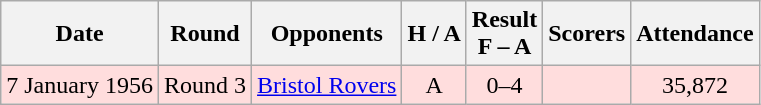<table class="wikitable" style="text-align:center">
<tr>
<th>Date</th>
<th>Round</th>
<th>Opponents</th>
<th>H / A</th>
<th>Result<br>F – A</th>
<th>Scorers</th>
<th>Attendance</th>
</tr>
<tr bgcolor="#ffdddd">
<td>7 January 1956</td>
<td>Round 3</td>
<td><a href='#'>Bristol Rovers</a></td>
<td>A</td>
<td>0–4</td>
<td></td>
<td>35,872</td>
</tr>
</table>
